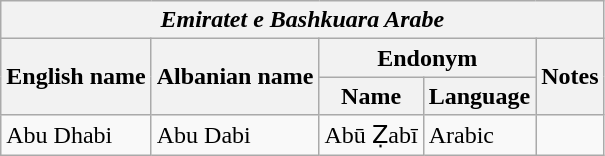<table class="wikitable sortable">
<tr>
<th colspan="5"> <em>Emiratet e Bashkuara Arabe</em></th>
</tr>
<tr>
<th rowspan="2">English name</th>
<th rowspan="2">Albanian name</th>
<th colspan="2">Endonym</th>
<th rowspan="2">Notes</th>
</tr>
<tr>
<th>Name</th>
<th>Language</th>
</tr>
<tr>
<td>Abu Dhabi</td>
<td>Abu Dabi</td>
<td>Abū Ẓabī</td>
<td>Arabic</td>
<td></td>
</tr>
</table>
